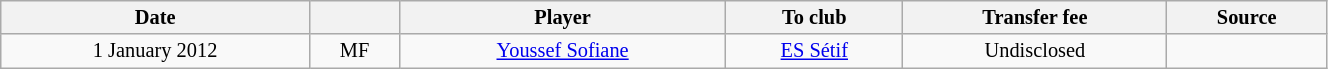<table class="wikitable sortable" style="width:70%; text-align:center; font-size:85%; text-align:centre;">
<tr>
<th>Date</th>
<th></th>
<th>Player</th>
<th>To club</th>
<th>Transfer fee</th>
<th>Source</th>
</tr>
<tr>
<td>1 January 2012</td>
<td>MF</td>
<td> <a href='#'>Youssef Sofiane</a></td>
<td><a href='#'>ES Sétif</a></td>
<td>Undisclosed</td>
<td></td>
</tr>
</table>
